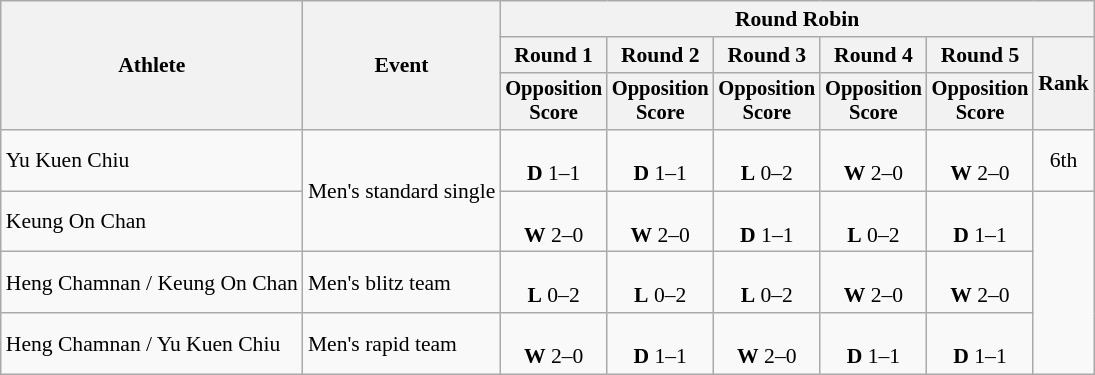<table class="wikitable" style="font-size:90%">
<tr>
<th rowspan=3>Athlete</th>
<th rowspan=3>Event</th>
<th colspan=6>Round Robin</th>
</tr>
<tr>
<th>Round 1</th>
<th>Round 2</th>
<th>Round 3</th>
<th>Round 4</th>
<th>Round 5</th>
<th rowspan=2>Rank</th>
</tr>
<tr style="font-size:95%" align="center">
<th>Opposition<br>Score</th>
<th>Opposition<br>Score</th>
<th>Opposition<br>Score</th>
<th>Opposition<br>Score</th>
<th>Opposition<br>Score</th>
</tr>
<tr align=center>
<td align=left>Yu Kuen Chiu</td>
<td rowspan=2 align=left>Men's standard single</td>
<td><br><strong>D</strong> 1–1</td>
<td><br><strong>D</strong> 1–1</td>
<td><br><strong>L</strong> 0–2</td>
<td><br><strong>W</strong> 2–0</td>
<td><br><strong>W</strong> 2–0</td>
<td>6th</td>
</tr>
<tr align=center>
<td align=left>Keung On Chan</td>
<td><br><strong>W</strong> 2–0</td>
<td><br><strong>W</strong> 2–0</td>
<td><br><strong>D</strong> 1–1</td>
<td><br><strong>L</strong> 0–2</td>
<td><br><strong>D</strong> 1–1</td>
<td rowspan=3></td>
</tr>
<tr align=center>
<td align=left>Heng Chamnan / Keung On Chan</td>
<td align=left>Men's blitz team</td>
<td><br><strong>L</strong> 0–2</td>
<td><br><strong>L</strong> 0–2</td>
<td><br><strong>L</strong> 0–2</td>
<td><br><strong>W</strong> 2–0</td>
<td><br><strong>W</strong> 2–0</td>
</tr>
<tr align=center>
<td align=left>Heng Chamnan / Yu Kuen Chiu</td>
<td align=left>Men's rapid team</td>
<td><br><strong>W</strong> 2–0</td>
<td><br><strong>D</strong> 1–1</td>
<td><br><strong>W</strong> 2–0</td>
<td><br><strong>D</strong> 1–1</td>
<td><br><strong>D</strong> 1–1</td>
</tr>
</table>
